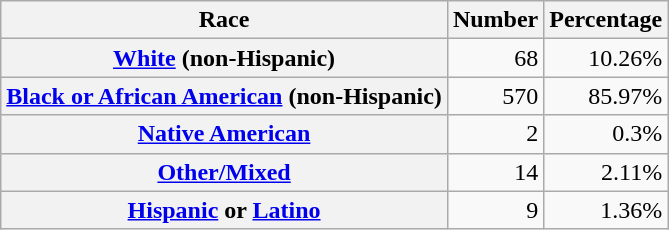<table class="wikitable" style="text-align:right">
<tr>
<th scope="col">Race</th>
<th scope="col">Number</th>
<th scope="col">Percentage</th>
</tr>
<tr>
<th scope="row"><a href='#'>White</a> (non-Hispanic)</th>
<td>68</td>
<td>10.26%</td>
</tr>
<tr>
<th scope="row"><a href='#'>Black or African American</a> (non-Hispanic)</th>
<td>570</td>
<td>85.97%</td>
</tr>
<tr>
<th scope="row"><a href='#'>Native American</a></th>
<td>2</td>
<td>0.3%</td>
</tr>
<tr>
<th scope="row"><a href='#'>Other/Mixed</a></th>
<td>14</td>
<td>2.11%</td>
</tr>
<tr>
<th scope="row"><a href='#'>Hispanic</a> or <a href='#'>Latino</a></th>
<td>9</td>
<td>1.36%</td>
</tr>
</table>
